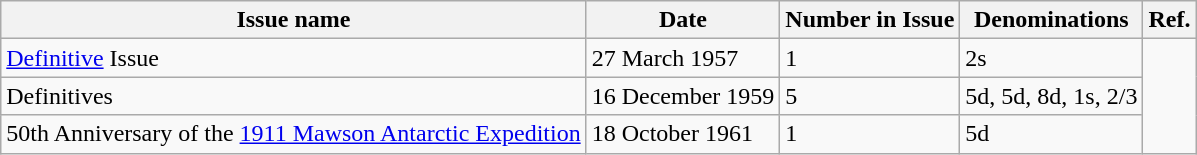<table class="wikitable">
<tr>
<th>Issue name</th>
<th>Date</th>
<th>Number in Issue</th>
<th>Denominations</th>
<th>Ref.</th>
</tr>
<tr>
<td><a href='#'>Definitive</a> Issue</td>
<td>27 March 1957</td>
<td>1</td>
<td>2s</td>
<td rowspan="3"></td>
</tr>
<tr>
<td>Definitives</td>
<td>16 December 1959</td>
<td>5</td>
<td>5d, 5d, 8d, 1s, 2/3</td>
</tr>
<tr>
<td>50th Anniversary of the <a href='#'>1911 Mawson Antarctic Expedition</a></td>
<td>18 October 1961</td>
<td>1</td>
<td>5d</td>
</tr>
</table>
